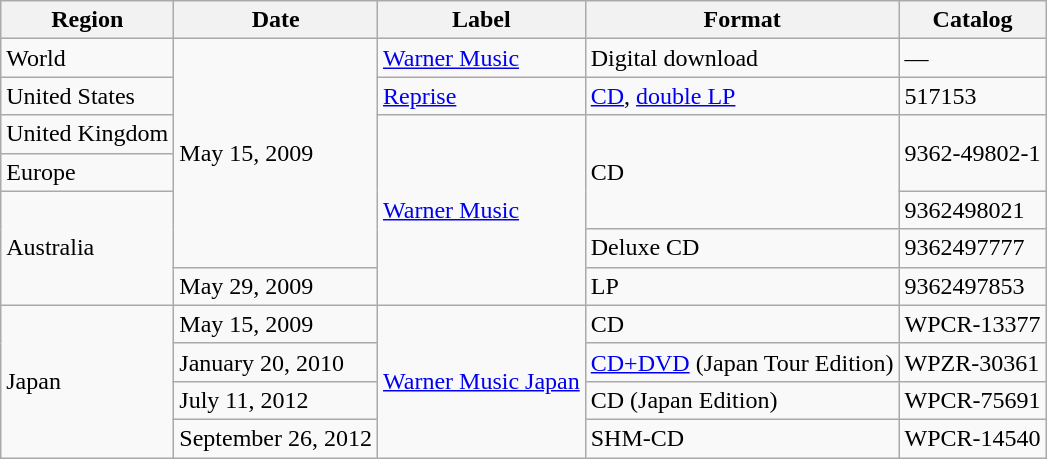<table class="wikitable">
<tr>
<th>Region</th>
<th>Date</th>
<th>Label</th>
<th>Format</th>
<th>Catalog</th>
</tr>
<tr>
<td>World</td>
<td rowspan="6">May 15, 2009</td>
<td><a href='#'>Warner Music</a></td>
<td>Digital download</td>
<td>—</td>
</tr>
<tr>
<td>United States</td>
<td><a href='#'>Reprise</a></td>
<td><a href='#'>CD</a>, <a href='#'>double LP</a></td>
<td>517153</td>
</tr>
<tr>
<td>United Kingdom</td>
<td rowspan="5"><a href='#'>Warner Music</a></td>
<td rowspan="3">CD</td>
<td rowspan="2">9362-49802-1</td>
</tr>
<tr>
<td>Europe</td>
</tr>
<tr>
<td rowspan="3">Australia</td>
<td>9362498021</td>
</tr>
<tr>
<td>Deluxe CD</td>
<td>9362497777</td>
</tr>
<tr>
<td>May 29, 2009</td>
<td>LP</td>
<td>9362497853</td>
</tr>
<tr>
<td rowspan="4">Japan</td>
<td>May 15, 2009</td>
<td rowspan="4"><a href='#'>Warner Music Japan</a></td>
<td>CD</td>
<td>WPCR-13377</td>
</tr>
<tr>
<td>January 20, 2010</td>
<td><a href='#'>CD+DVD</a> (Japan Tour Edition)</td>
<td>WPZR-30361</td>
</tr>
<tr>
<td>July 11, 2012</td>
<td>CD (Japan Edition)</td>
<td>WPCR-75691</td>
</tr>
<tr>
<td>September 26, 2012</td>
<td>SHM-CD</td>
<td>WPCR-14540</td>
</tr>
</table>
